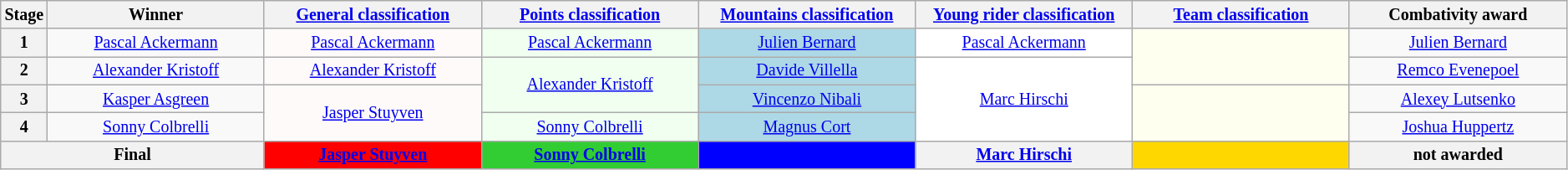<table class="wikitable" style="text-align: center; font-size:smaller;">
<tr>
<th scope="col" style="width:1%;">Stage</th>
<th scope="col" style="width:14%;">Winner</th>
<th scope="col" style="width:14%;"><a href='#'>General classification</a><br></th>
<th scope="col" style="width:14%;"><a href='#'>Points classification</a><br></th>
<th scope="col" style="width:14%;"><a href='#'>Mountains classification</a><br></th>
<th scope="col" style="width:14%;"><a href='#'>Young rider classification</a><br></th>
<th scope="col" style="width:14%;"><a href='#'>Team classification</a></th>
<th scope="col" style="width:14%;">Combativity award</th>
</tr>
<tr>
<th>1</th>
<td><a href='#'>Pascal Ackermann</a></td>
<td style="background:Snow;"><a href='#'>Pascal Ackermann</a></td>
<td style="background:Honeydew;"><a href='#'>Pascal Ackermann</a></td>
<td style="background:Lightblue"><a href='#'>Julien Bernard</a></td>
<td style="background:White"><a href='#'>Pascal Ackermann</a></td>
<td style="background:Ivory;" rowspan="2"></td>
<td><a href='#'>Julien Bernard</a></td>
</tr>
<tr>
<th>2</th>
<td><a href='#'>Alexander Kristoff</a></td>
<td style="background:Snow;"><a href='#'>Alexander Kristoff</a></td>
<td style="background:Honeydew;" rowspan="2"><a href='#'>Alexander Kristoff</a></td>
<td style="background:Lightblue"><a href='#'>Davide Villella</a></td>
<td style="background:White" rowspan="3"><a href='#'>Marc Hirschi</a></td>
<td><a href='#'>Remco Evenepoel</a></td>
</tr>
<tr>
<th>3</th>
<td><a href='#'>Kasper Asgreen</a></td>
<td style="background:Snow;" rowspan=2><a href='#'>Jasper Stuyven</a></td>
<td style="background:Lightblue"><a href='#'>Vincenzo Nibali</a></td>
<td style="background:Ivory;" rowspan=2></td>
<td><a href='#'>Alexey Lutsenko</a></td>
</tr>
<tr>
<th>4</th>
<td><a href='#'>Sonny Colbrelli</a></td>
<td style="background:Honeydew;"><a href='#'>Sonny Colbrelli</a></td>
<td style="background:Lightblue"><a href='#'>Magnus Cort</a></td>
<td><a href='#'>Joshua Huppertz</a></td>
</tr>
<tr>
<th colspan="2">Final</th>
<th style="background:Red;"><a href='#'>Jasper Stuyven</a></th>
<th style="background:LimeGreen;"><a href='#'>Sonny Colbrelli</a></th>
<th style="background:Blue;"></th>
<th><a href='#'>Marc Hirschi</a></th>
<td style="background:Gold;"><strong></strong></td>
<th><strong>not awarded</strong></th>
</tr>
</table>
